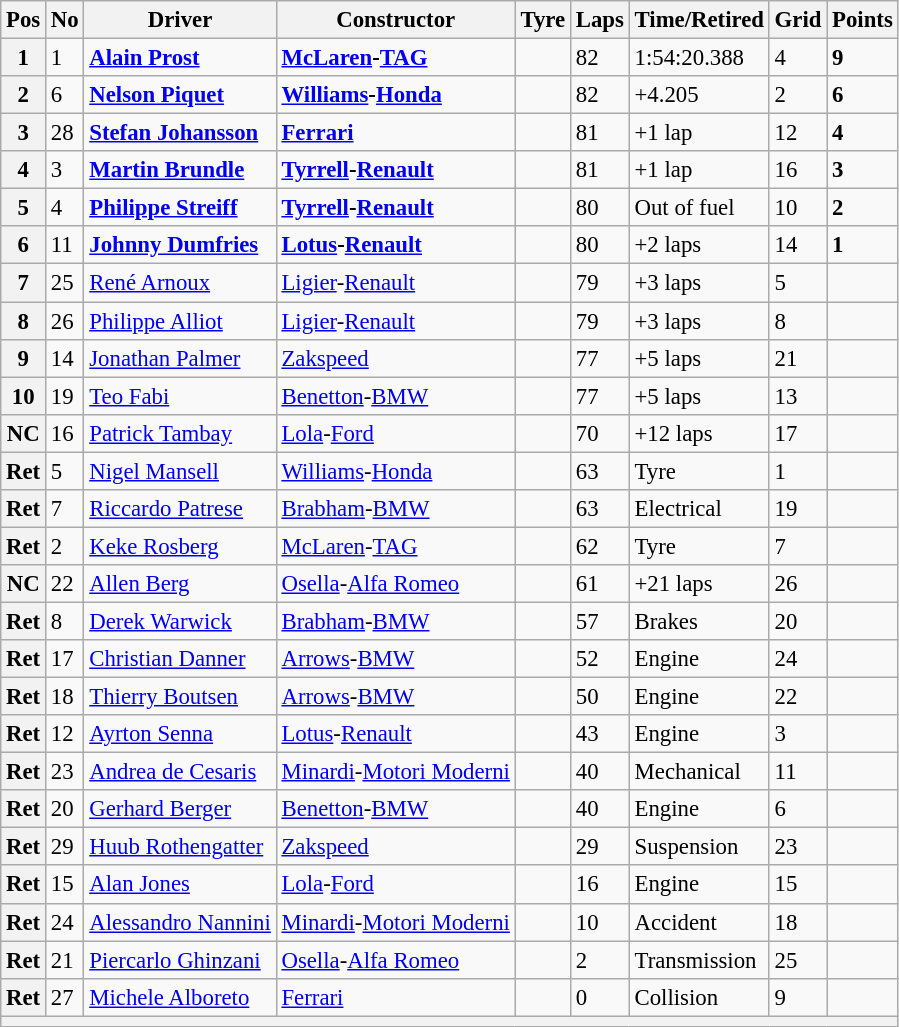<table class="wikitable" style="font-size: 95%;">
<tr>
<th>Pos</th>
<th>No</th>
<th>Driver</th>
<th>Constructor</th>
<th>Tyre</th>
<th>Laps</th>
<th>Time/Retired</th>
<th>Grid</th>
<th>Points</th>
</tr>
<tr>
<th>1</th>
<td>1</td>
<td> <strong><a href='#'>Alain Prost</a></strong></td>
<td><strong><a href='#'>McLaren</a>-<a href='#'>TAG</a></strong></td>
<td></td>
<td>82</td>
<td>1:54:20.388</td>
<td>4</td>
<td><strong>9</strong></td>
</tr>
<tr>
<th>2</th>
<td>6</td>
<td> <strong><a href='#'>Nelson Piquet</a></strong></td>
<td><strong><a href='#'>Williams</a>-<a href='#'>Honda</a></strong></td>
<td></td>
<td>82</td>
<td>+4.205</td>
<td>2</td>
<td><strong>6</strong></td>
</tr>
<tr>
<th>3</th>
<td>28</td>
<td> <strong><a href='#'>Stefan Johansson</a></strong></td>
<td><strong><a href='#'>Ferrari</a></strong></td>
<td></td>
<td>81</td>
<td>+1 lap</td>
<td>12</td>
<td><strong>4</strong></td>
</tr>
<tr>
<th>4</th>
<td>3</td>
<td> <strong><a href='#'>Martin Brundle</a></strong></td>
<td><strong><a href='#'>Tyrrell</a>-<a href='#'>Renault</a></strong></td>
<td></td>
<td>81</td>
<td>+1 lap</td>
<td>16</td>
<td><strong>3</strong></td>
</tr>
<tr>
<th>5</th>
<td>4</td>
<td> <strong><a href='#'>Philippe Streiff</a></strong></td>
<td><strong><a href='#'>Tyrrell</a>-<a href='#'>Renault</a></strong></td>
<td></td>
<td>80</td>
<td>Out of fuel</td>
<td>10</td>
<td><strong>2</strong></td>
</tr>
<tr>
<th>6</th>
<td>11</td>
<td> <strong><a href='#'>Johnny Dumfries</a></strong></td>
<td><strong><a href='#'>Lotus</a>-<a href='#'>Renault</a></strong></td>
<td></td>
<td>80</td>
<td>+2 laps</td>
<td>14</td>
<td><strong>1</strong></td>
</tr>
<tr>
<th>7</th>
<td>25</td>
<td> <a href='#'>René Arnoux</a></td>
<td><a href='#'>Ligier</a>-<a href='#'>Renault</a></td>
<td></td>
<td>79</td>
<td>+3 laps</td>
<td>5</td>
<td> </td>
</tr>
<tr>
<th>8</th>
<td>26</td>
<td> <a href='#'>Philippe Alliot</a></td>
<td><a href='#'>Ligier</a>-<a href='#'>Renault</a></td>
<td></td>
<td>79</td>
<td>+3 laps</td>
<td>8</td>
<td> </td>
</tr>
<tr>
<th>9</th>
<td>14</td>
<td> <a href='#'>Jonathan Palmer</a></td>
<td><a href='#'>Zakspeed</a></td>
<td></td>
<td>77</td>
<td>+5 laps</td>
<td>21</td>
<td> </td>
</tr>
<tr>
<th>10</th>
<td>19</td>
<td> <a href='#'>Teo Fabi</a></td>
<td><a href='#'>Benetton</a>-<a href='#'>BMW</a></td>
<td></td>
<td>77</td>
<td>+5 laps</td>
<td>13</td>
<td> </td>
</tr>
<tr>
<th>NC</th>
<td>16</td>
<td> <a href='#'>Patrick Tambay</a></td>
<td><a href='#'>Lola</a>-<a href='#'>Ford</a></td>
<td></td>
<td>70</td>
<td>+12 laps</td>
<td>17</td>
<td> </td>
</tr>
<tr>
<th>Ret</th>
<td>5</td>
<td> <a href='#'>Nigel Mansell</a></td>
<td><a href='#'>Williams</a>-<a href='#'>Honda</a></td>
<td></td>
<td>63</td>
<td>Tyre</td>
<td>1</td>
<td> </td>
</tr>
<tr>
<th>Ret</th>
<td>7</td>
<td> <a href='#'>Riccardo Patrese</a></td>
<td><a href='#'>Brabham</a>-<a href='#'>BMW</a></td>
<td></td>
<td>63</td>
<td>Electrical</td>
<td>19</td>
<td> </td>
</tr>
<tr>
<th>Ret</th>
<td>2</td>
<td> <a href='#'>Keke Rosberg</a></td>
<td><a href='#'>McLaren</a>-<a href='#'>TAG</a></td>
<td></td>
<td>62</td>
<td>Tyre</td>
<td>7</td>
<td> </td>
</tr>
<tr>
<th>NC</th>
<td>22</td>
<td> <a href='#'>Allen Berg</a></td>
<td><a href='#'>Osella</a>-<a href='#'>Alfa Romeo</a></td>
<td></td>
<td>61</td>
<td>+21 laps</td>
<td>26</td>
<td> </td>
</tr>
<tr>
<th>Ret</th>
<td>8</td>
<td> <a href='#'>Derek Warwick</a></td>
<td><a href='#'>Brabham</a>-<a href='#'>BMW</a></td>
<td></td>
<td>57</td>
<td>Brakes</td>
<td>20</td>
<td> </td>
</tr>
<tr>
<th>Ret</th>
<td>17</td>
<td> <a href='#'>Christian Danner</a></td>
<td><a href='#'>Arrows</a>-<a href='#'>BMW</a></td>
<td></td>
<td>52</td>
<td>Engine</td>
<td>24</td>
<td> </td>
</tr>
<tr>
<th>Ret</th>
<td>18</td>
<td> <a href='#'>Thierry Boutsen</a></td>
<td><a href='#'>Arrows</a>-<a href='#'>BMW</a></td>
<td></td>
<td>50</td>
<td>Engine</td>
<td>22</td>
<td> </td>
</tr>
<tr>
<th>Ret</th>
<td>12</td>
<td> <a href='#'>Ayrton Senna</a></td>
<td><a href='#'>Lotus</a>-<a href='#'>Renault</a></td>
<td></td>
<td>43</td>
<td>Engine</td>
<td>3</td>
<td> </td>
</tr>
<tr>
<th>Ret</th>
<td>23</td>
<td> <a href='#'>Andrea de Cesaris</a></td>
<td><a href='#'>Minardi</a>-<a href='#'>Motori Moderni</a></td>
<td></td>
<td>40</td>
<td>Mechanical</td>
<td>11</td>
<td> </td>
</tr>
<tr>
<th>Ret</th>
<td>20</td>
<td> <a href='#'>Gerhard Berger</a></td>
<td><a href='#'>Benetton</a>-<a href='#'>BMW</a></td>
<td></td>
<td>40</td>
<td>Engine</td>
<td>6</td>
<td> </td>
</tr>
<tr>
<th>Ret</th>
<td>29</td>
<td> <a href='#'>Huub Rothengatter</a></td>
<td><a href='#'>Zakspeed</a></td>
<td></td>
<td>29</td>
<td>Suspension</td>
<td>23</td>
<td> </td>
</tr>
<tr>
<th>Ret</th>
<td>15</td>
<td> <a href='#'>Alan Jones</a></td>
<td><a href='#'>Lola</a>-<a href='#'>Ford</a></td>
<td></td>
<td>16</td>
<td>Engine</td>
<td>15</td>
<td> </td>
</tr>
<tr>
<th>Ret</th>
<td>24</td>
<td> <a href='#'>Alessandro Nannini</a></td>
<td><a href='#'>Minardi</a>-<a href='#'>Motori Moderni</a></td>
<td></td>
<td>10</td>
<td>Accident</td>
<td>18</td>
<td> </td>
</tr>
<tr>
<th>Ret</th>
<td>21</td>
<td> <a href='#'>Piercarlo Ghinzani</a></td>
<td><a href='#'>Osella</a>-<a href='#'>Alfa Romeo</a></td>
<td></td>
<td>2</td>
<td>Transmission</td>
<td>25</td>
<td> </td>
</tr>
<tr>
<th>Ret</th>
<td>27</td>
<td> <a href='#'>Michele Alboreto</a></td>
<td><a href='#'>Ferrari</a></td>
<td></td>
<td>0</td>
<td>Collision</td>
<td>9</td>
<td> </td>
</tr>
<tr>
<th colspan="9"></th>
</tr>
</table>
